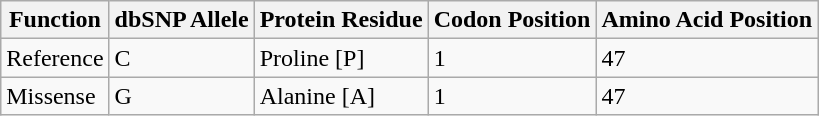<table class="wikitable">
<tr>
<th>Function</th>
<th>dbSNP Allele</th>
<th>Protein Residue</th>
<th>Codon Position</th>
<th>Amino Acid Position</th>
</tr>
<tr>
<td>Reference</td>
<td>C</td>
<td>Proline [P]</td>
<td>1</td>
<td>47</td>
</tr>
<tr>
<td>Missense</td>
<td>G</td>
<td>Alanine [A]</td>
<td>1</td>
<td>47</td>
</tr>
</table>
